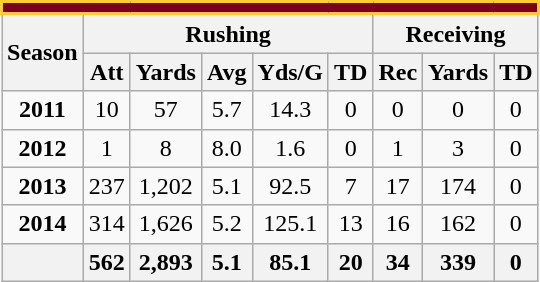<table class=wikitable style="text-align:center;">
<tr>
<td ! colspan="14" style="background: #7A0019; border: 2px solid #FFCC33; color:#FFCC33;"></td>
</tr>
<tr>
<th rowspan=2>Season</th>
<th colspan=5>Rushing</th>
<th colspan=3>Receiving</th>
</tr>
<tr>
<th>Att</th>
<th>Yards</th>
<th>Avg</th>
<th>Yds/G</th>
<th>TD</th>
<th>Rec</th>
<th>Yards</th>
<th>TD</th>
</tr>
<tr>
<td><strong>2011</strong></td>
<td>10</td>
<td>57</td>
<td>5.7</td>
<td>14.3</td>
<td>0</td>
<td>0</td>
<td>0</td>
<td>0</td>
</tr>
<tr>
<td><strong>2012</strong></td>
<td>1</td>
<td>8</td>
<td>8.0</td>
<td>1.6</td>
<td>0</td>
<td>1</td>
<td>3</td>
<td>0</td>
</tr>
<tr>
<td><strong>2013</strong></td>
<td>237</td>
<td>1,202</td>
<td>5.1</td>
<td>92.5</td>
<td>7</td>
<td>17</td>
<td>174</td>
<td>0</td>
</tr>
<tr>
<td><strong>2014</strong></td>
<td>314</td>
<td>1,626</td>
<td>5.2</td>
<td>125.1</td>
<td>13</td>
<td>16</td>
<td>162</td>
<td>0</td>
</tr>
<tr>
<th></th>
<th>562</th>
<th>2,893</th>
<th>5.1</th>
<th>85.1</th>
<th>20</th>
<th>34</th>
<th>339</th>
<th>0</th>
</tr>
</table>
